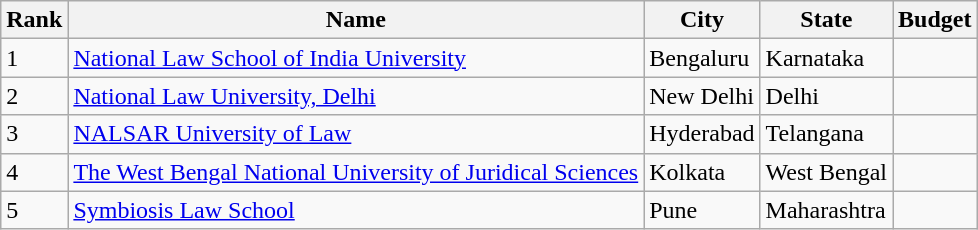<table class="wikitable">
<tr>
<th>Rank</th>
<th>Name</th>
<th>City</th>
<th>State</th>
<th>Budget</th>
</tr>
<tr>
<td>1</td>
<td><a href='#'>National Law School of India University</a></td>
<td>Bengaluru</td>
<td>Karnataka</td>
<td></td>
</tr>
<tr>
<td>2</td>
<td><a href='#'>National Law University, Delhi</a></td>
<td>New Delhi</td>
<td>Delhi</td>
<td></td>
</tr>
<tr>
<td>3</td>
<td><a href='#'>NALSAR University of Law</a></td>
<td>Hyderabad</td>
<td>Telangana</td>
<td></td>
</tr>
<tr>
<td>4</td>
<td><a href='#'>The West Bengal National University of Juridical Sciences</a></td>
<td>Kolkata</td>
<td>West Bengal</td>
<td></td>
</tr>
<tr>
<td>5</td>
<td><a href='#'>Symbiosis Law School</a></td>
<td>Pune</td>
<td>Maharashtra</td>
<td></td>
</tr>
</table>
